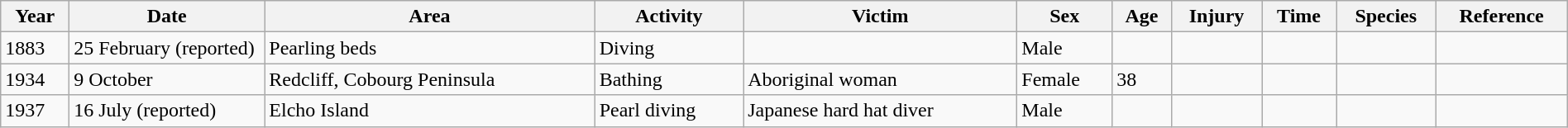<table class="wikitable" width=100%>
<tr>
<th>Year</th>
<th width=150px>Date</th>
<th>Area</th>
<th>Activity</th>
<th>Victim</th>
<th>Sex</th>
<th>Age</th>
<th>Injury</th>
<th>Time</th>
<th>Species</th>
<th>Reference</th>
</tr>
<tr>
<td>1883</td>
<td>25 February (reported)</td>
<td>Pearling beds</td>
<td>Diving</td>
<td></td>
<td>Male</td>
<td></td>
<td></td>
<td></td>
<td></td>
<td></td>
</tr>
<tr>
<td>1934</td>
<td>9 October</td>
<td>Redcliff, Cobourg Peninsula</td>
<td>Bathing</td>
<td>Aboriginal woman</td>
<td>Female</td>
<td>38</td>
<td></td>
<td></td>
<td></td>
<td></td>
</tr>
<tr>
<td>1937</td>
<td>16 July (reported)</td>
<td>Elcho Island</td>
<td>Pearl diving</td>
<td>Japanese hard hat diver</td>
<td>Male</td>
<td></td>
<td></td>
<td></td>
<td></td>
<td></td>
</tr>
</table>
